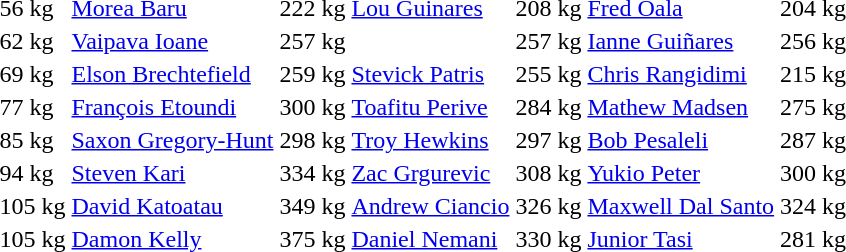<table>
<tr>
<td>56 kg</td>
<td><a href='#'>Morea Baru</a><br></td>
<td>222 kg</td>
<td><a href='#'>Lou Guinares</a><br></td>
<td>208 kg</td>
<td><a href='#'>Fred Oala</a><br></td>
<td>204 kg</td>
</tr>
<tr>
<td>62 kg</td>
<td><a href='#'>Vaipava Ioane</a><br></td>
<td>257 kg</td>
<td></td>
<td>257 kg</td>
<td><a href='#'>Ianne Guiñares</a><br></td>
<td>256 kg</td>
</tr>
<tr>
<td>69 kg</td>
<td><a href='#'>Elson Brechtefield</a><br></td>
<td>259 kg</td>
<td><a href='#'>Stevick Patris</a><br></td>
<td>255 kg</td>
<td><a href='#'>Chris Rangidimi</a><br></td>
<td>215 kg</td>
</tr>
<tr>
<td>77 kg</td>
<td><a href='#'>François Etoundi</a><br></td>
<td>300 kg</td>
<td><a href='#'>Toafitu Perive</a><br></td>
<td>284 kg</td>
<td><a href='#'>Mathew Madsen</a><br></td>
<td>275 kg</td>
</tr>
<tr>
<td>85 kg</td>
<td><a href='#'>Saxon Gregory-Hunt</a><br></td>
<td>298 kg</td>
<td><a href='#'>Troy Hewkins</a><br></td>
<td>297 kg</td>
<td><a href='#'>Bob Pesaleli</a><br></td>
<td>287 kg</td>
</tr>
<tr>
<td>94 kg</td>
<td><a href='#'>Steven Kari</a><br></td>
<td>334 kg</td>
<td><a href='#'>Zac Grgurevic</a><br></td>
<td>308 kg</td>
<td><a href='#'>Yukio Peter</a><br></td>
<td>300 kg</td>
</tr>
<tr>
<td>105 kg</td>
<td><a href='#'>David Katoatau</a><br></td>
<td>349 kg</td>
<td><a href='#'>Andrew Ciancio</a><br></td>
<td>326 kg</td>
<td><a href='#'>Maxwell Dal Santo</a><br></td>
<td>324 kg</td>
</tr>
<tr>
<td>105 kg</td>
<td><a href='#'>Damon Kelly</a><br></td>
<td>375 kg</td>
<td><a href='#'>Daniel Nemani</a><br></td>
<td>330 kg</td>
<td><a href='#'>Junior Tasi</a><br></td>
<td>281 kg</td>
</tr>
</table>
